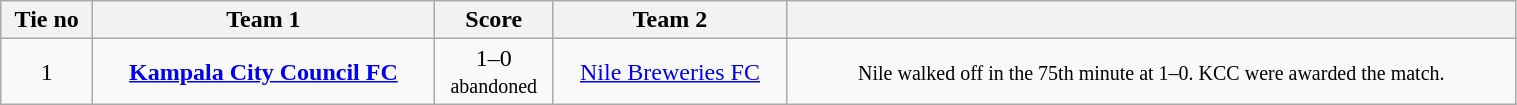<table class="wikitable" style="text-align:center; width:80%; font-size:100%">
<tr>
<th style= width="80px">Tie no</th>
<th style= width="300px">Team 1</th>
<th style= width="80px">Score</th>
<th style= width="300px">Team 2</th>
<th style= width="300px"></th>
</tr>
<tr>
<td>1</td>
<td><strong><a href='#'>Kampala City Council FC</a></strong></td>
<td>1–0<br><small>abandoned</small></td>
<td><a href='#'>Nile Breweries FC</a></td>
<td><small>Nile walked off in the 75th minute at 1–0. KCC were awarded the match.</small></td>
</tr>
</table>
